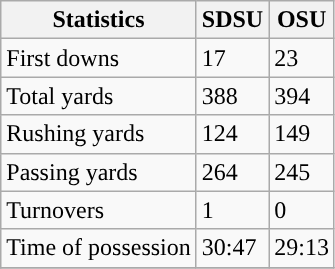<table class="wikitable">
<tr>
<th>Statistics</th>
<th>SDSU</th>
<th>OSU</th>
</tr>
<tr>
<td>First downs</td>
<td>17</td>
<td>23</td>
</tr>
<tr>
<td>Total yards</td>
<td>388</td>
<td>394</td>
</tr>
<tr>
<td>Rushing yards</td>
<td>124</td>
<td>149</td>
</tr>
<tr>
<td>Passing yards</td>
<td>264</td>
<td>245</td>
</tr>
<tr>
<td>Turnovers</td>
<td>1</td>
<td>0</td>
</tr>
<tr>
<td>Time of possession</td>
<td>30:47</td>
<td>29:13</td>
</tr>
<tr>
</tr>
</table>
